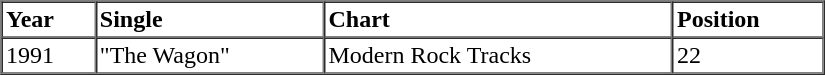<table border=1 cellspacing=0 cellpadding=2 width="550">
<tr>
<th align="left" valign="top">Year</th>
<th align="left" valign="top">Single</th>
<th align="left" valign="top">Chart</th>
<th align="left" valign="top">Position</th>
</tr>
<tr>
<td align="left" valign="top">1991</td>
<td align="left" valign="top">"The Wagon"</td>
<td align="left" valign="top">Modern Rock Tracks</td>
<td align="left" valign="top">22</td>
</tr>
<tr>
</tr>
</table>
